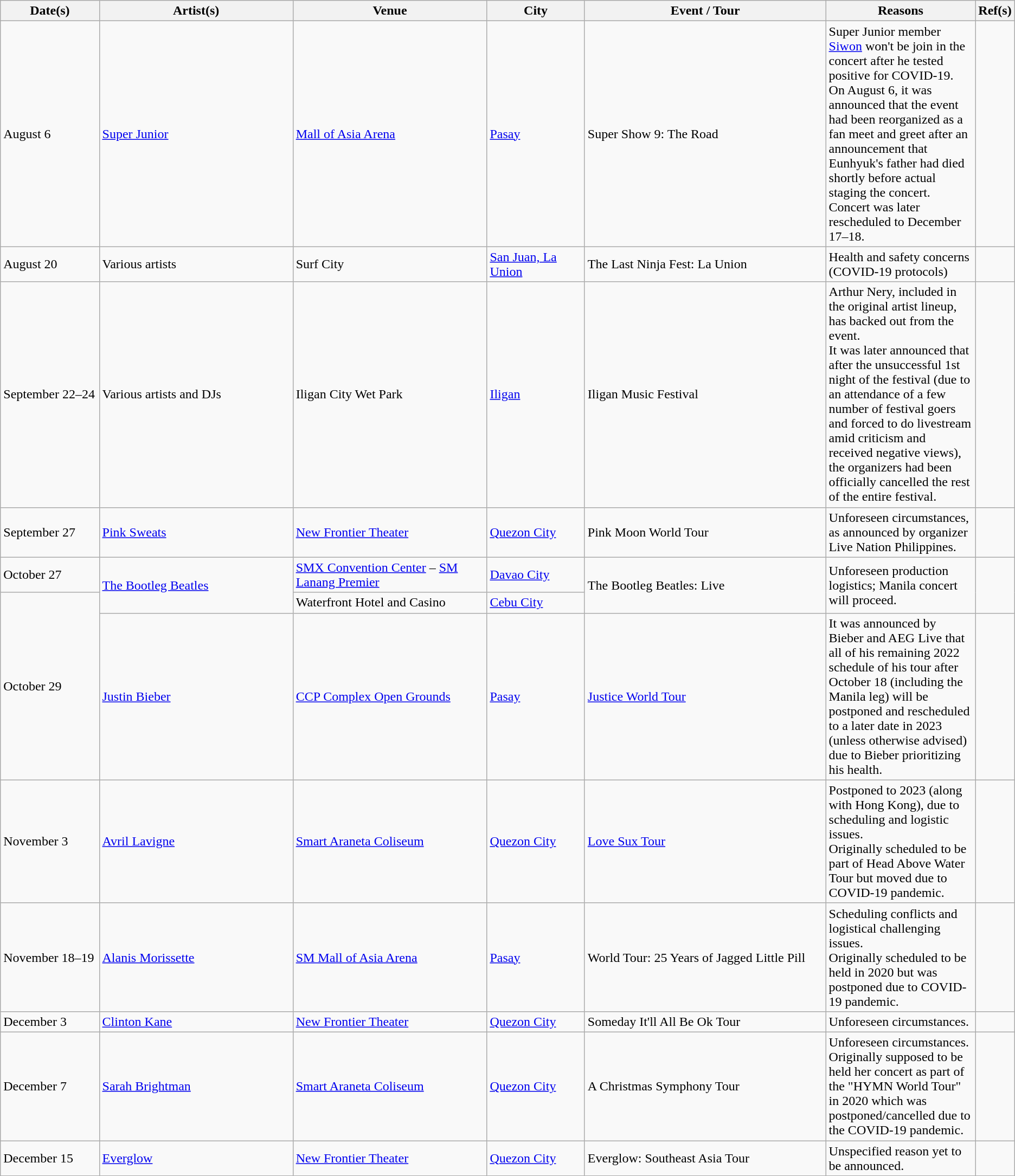<table class="wikitable sortable" style="font-size: 100%; width=100%;" style="text-align:center;">
<tr>
<th class="unsortable" style="width: 10%;" scope="col">Date(s)</th>
<th style="width: 20%;" scope="col">Artist(s)</th>
<th style="width: 20%;" scope="col">Venue</th>
<th style="width: 10%;" scope="col">City</th>
<th style="width: 25%;" scope="col">Event / Tour</th>
<th style="width: 25%;" scope="col">Reasons</th>
<th style="width: 1%;" scope="col">Ref(s)</th>
</tr>
<tr>
<td>August 6</td>
<td><a href='#'>Super Junior</a></td>
<td><a href='#'>Mall of Asia Arena</a></td>
<td><a href='#'>Pasay</a></td>
<td>Super Show 9: The Road</td>
<td>Super Junior member <a href='#'>Siwon</a> won't be join in the concert after he tested positive for COVID-19. On August 6, it was announced that the event had been reorganized as a fan meet and greet after an announcement that Eunhyuk's father had died shortly before actual staging the concert. Concert was later rescheduled to December 17–18.</td>
<td></td>
</tr>
<tr>
<td>August 20</td>
<td>Various artists</td>
<td>Surf City</td>
<td><a href='#'>San Juan, La Union</a></td>
<td>The Last Ninja Fest: La Union</td>
<td>Health and safety concerns (COVID-19 protocols)</td>
<td></td>
</tr>
<tr>
<td>September 22–24</td>
<td>Various artists and DJs</td>
<td>Iligan City Wet Park</td>
<td><a href='#'>Iligan</a></td>
<td>Iligan Music Festival</td>
<td>Arthur Nery, included in the original artist lineup, has backed out from the event.<br>It was later announced that after the unsuccessful 1st night of the festival (due to an attendance of a few number of festival goers and forced to do livestream amid criticism and received negative views), the organizers had been officially cancelled the rest of the entire festival.</td>
<td></td>
</tr>
<tr>
<td>September 27</td>
<td><a href='#'>Pink Sweats</a></td>
<td><a href='#'>New Frontier Theater</a></td>
<td><a href='#'>Quezon City</a></td>
<td>Pink Moon World Tour</td>
<td>Unforeseen circumstances, as announced by organizer Live Nation Philippines.</td>
<td></td>
</tr>
<tr>
<td>October 27</td>
<td rowspan="2"><a href='#'>The Bootleg Beatles</a></td>
<td><a href='#'>SMX Convention Center</a> – <a href='#'>SM Lanang Premier</a></td>
<td><a href='#'>Davao City</a></td>
<td rowspan="2">The Bootleg Beatles: Live</td>
<td rowspan="2">Unforeseen production logistics; Manila concert will proceed.</td>
<td rowspan="2"></td>
</tr>
<tr>
<td rowspan="2">October 29</td>
<td>Waterfront Hotel and Casino</td>
<td><a href='#'>Cebu City</a></td>
</tr>
<tr>
<td><a href='#'>Justin Bieber</a></td>
<td><a href='#'>CCP Complex Open Grounds</a></td>
<td><a href='#'>Pasay</a></td>
<td><a href='#'>Justice World Tour</a></td>
<td>It was announced by Bieber and AEG Live that all of his remaining 2022 schedule of his tour after October 18 (including the Manila leg) will be postponed and rescheduled to a later date in 2023 (unless otherwise advised) due to Bieber prioritizing his health.</td>
<td></td>
</tr>
<tr>
<td>November 3</td>
<td><a href='#'>Avril Lavigne</a></td>
<td><a href='#'>Smart Araneta Coliseum</a></td>
<td><a href='#'>Quezon City</a></td>
<td><a href='#'>Love Sux Tour</a></td>
<td>Postponed to 2023 (along with Hong Kong), due to scheduling and logistic issues.<br>Originally scheduled to be part of Head Above Water Tour but moved due to COVID-19 pandemic.</td>
<td></td>
</tr>
<tr>
<td>November 18–19</td>
<td><a href='#'>Alanis Morissette</a></td>
<td><a href='#'>SM Mall of Asia Arena</a></td>
<td><a href='#'>Pasay</a></td>
<td>World Tour: 25 Years of Jagged Little Pill</td>
<td>Scheduling conflicts and logistical challenging issues.<br>Originally scheduled to be held in 2020 but was postponed due to COVID-19 pandemic.</td>
<td></td>
</tr>
<tr>
<td>December 3</td>
<td><a href='#'>Clinton Kane</a></td>
<td><a href='#'>New Frontier Theater</a></td>
<td><a href='#'>Quezon City</a></td>
<td>Someday It'll All Be Ok Tour</td>
<td>Unforeseen circumstances.</td>
<td></td>
</tr>
<tr>
<td>December 7</td>
<td><a href='#'>Sarah Brightman</a></td>
<td><a href='#'>Smart Araneta Coliseum</a></td>
<td><a href='#'>Quezon City</a></td>
<td>A Christmas Symphony Tour</td>
<td>Unforeseen circumstances.<br>Originally supposed to be held her concert as part of the "HYMN World Tour" in 2020 which was postponed/cancelled due to the COVID-19 pandemic.</td>
<td></td>
</tr>
<tr>
<td>December 15</td>
<td><a href='#'>Everglow</a></td>
<td><a href='#'>New Frontier Theater</a></td>
<td><a href='#'>Quezon City</a></td>
<td>Everglow: Southeast Asia Tour</td>
<td>Unspecified reason yet to be announced.</td>
<td></td>
</tr>
</table>
